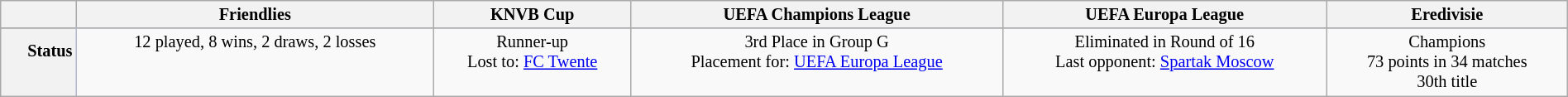<table class="wikitable" style="width:100%; font-size:85%;">
<tr>
<th></th>
<th style="border-bottom:1px solid #B5B7CF;">Friendlies</th>
<th style="border-bottom:1px solid #B5B7CF;">KNVB Cup</th>
<th style="border-bottom:1px solid #B5B7CF;">UEFA Champions League</th>
<th style="border-bottom:1px solid #B5B7CF;">UEFA Europa League</th>
<th style="border-bottom:1px solid #B5B7CF;">Eredivisie</th>
</tr>
<tr>
</tr>
<tr style="font-size:100%;" valign="top">
<th style="border-right:1px solid #B5B7CF;text-align:right;padding-top:10px;">Status</th>
<td align=center>12 played, 8 wins, 2 draws, 2 losses</td>
<td align=center>Runner-up<br>Lost to: <a href='#'>FC Twente</a></td>
<td align=center>3rd Place in Group G<br>Placement for: <a href='#'>UEFA Europa League</a></td>
<td align=center>Eliminated in Round of 16<br>Last opponent: <a href='#'>Spartak Moscow</a></td>
<td align=center>Champions<br>73 points in 34 matches<br>30th title</td>
</tr>
</table>
